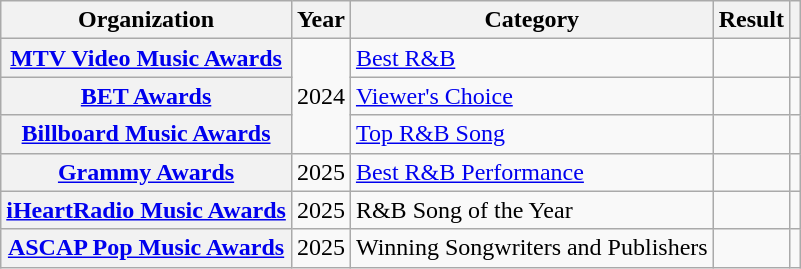<table class="wikitable sortable plainrowheaders" style="border:none; margin:0;">
<tr>
<th scope="col">Organization</th>
<th scope="col">Year</th>
<th scope="col">Category</th>
<th scope="col">Result</th>
<th class="unsortable" scope="col"></th>
</tr>
<tr>
<th scope="row"><a href='#'>MTV Video Music Awards</a></th>
<td rowspan="3">2024</td>
<td><a href='#'>Best R&B</a></td>
<td></td>
<td></td>
</tr>
<tr>
<th scope="row"><a href='#'>BET Awards</a></th>
<td><a href='#'>Viewer's Choice</a></td>
<td></td>
<td></td>
</tr>
<tr>
<th scope="row"><a href='#'>Billboard Music Awards</a></th>
<td><a href='#'>Top R&B Song</a></td>
<td></td>
<td></td>
</tr>
<tr>
<th scope="row"><a href='#'>Grammy Awards</a></th>
<td>2025</td>
<td><a href='#'>Best R&B Performance</a></td>
<td></td>
<td></td>
</tr>
<tr>
<th scope="row"><a href='#'>iHeartRadio Music Awards</a></th>
<td>2025</td>
<td>R&B Song of the Year</td>
<td></td>
<td></td>
</tr>
<tr>
<th scope="row"><a href='#'>ASCAP Pop Music Awards</a></th>
<td>2025</td>
<td>Winning Songwriters and Publishers</td>
<td></td>
<td></td>
</tr>
<tr>
</tr>
</table>
